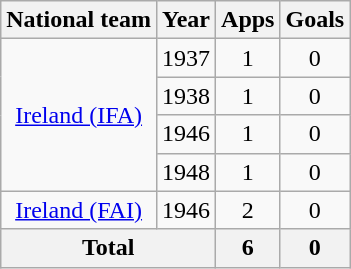<table class=wikitable style="text-align: center">
<tr>
<th>National team</th>
<th>Year</th>
<th>Apps</th>
<th>Goals</th>
</tr>
<tr>
<td rowspan=4><a href='#'>Ireland (IFA)</a></td>
<td>1937</td>
<td>1</td>
<td>0</td>
</tr>
<tr>
<td>1938</td>
<td>1</td>
<td>0</td>
</tr>
<tr>
<td>1946</td>
<td>1</td>
<td>0</td>
</tr>
<tr>
<td>1948</td>
<td>1</td>
<td>0</td>
</tr>
<tr>
<td><a href='#'>Ireland (FAI)</a></td>
<td>1946</td>
<td>2</td>
<td>0</td>
</tr>
<tr>
<th colspan=2>Total</th>
<th>6</th>
<th>0</th>
</tr>
</table>
